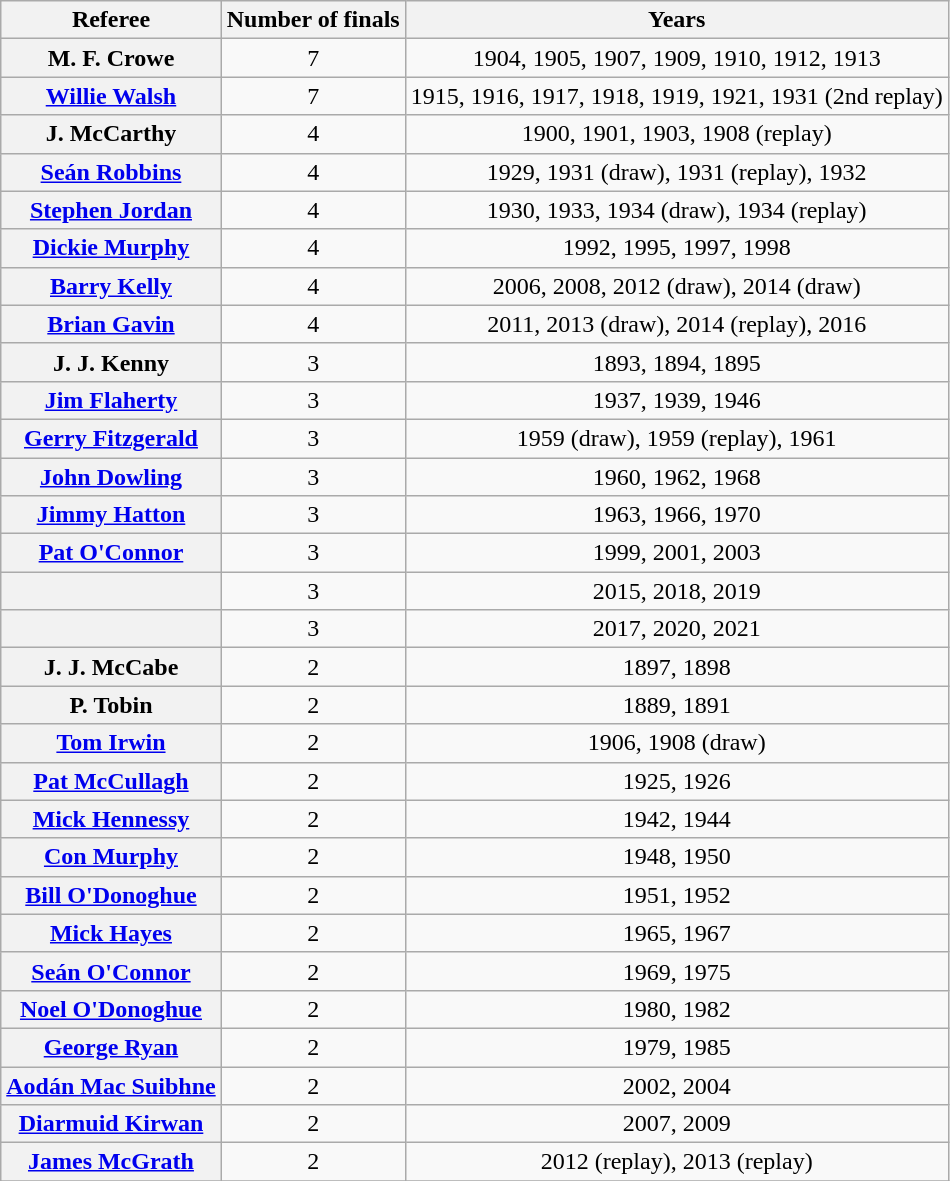<table class="wikitable plainrowheaders sortable">
<tr>
<th scope=col>Referee</th>
<th scope=col>Number of finals</th>
<th scope=col>Years</th>
</tr>
<tr>
<th scope=row>M. F. Crowe</th>
<td align=center>7</td>
<td align=center>1904, 1905, 1907, 1909, 1910, 1912, 1913</td>
</tr>
<tr>
<th scope=row><a href='#'>Willie Walsh</a></th>
<td align=center>7</td>
<td align=center>1915, 1916, 1917, 1918, 1919, 1921, 1931 (2nd replay)</td>
</tr>
<tr>
<th scope=row>J. McCarthy</th>
<td align=center>4</td>
<td align=center>1900, 1901, 1903, 1908 (replay)</td>
</tr>
<tr>
<th scope=row><a href='#'>Seán Robbins</a></th>
<td align=center>4</td>
<td align=center>1929, 1931 (draw), 1931 (replay), 1932</td>
</tr>
<tr>
<th scope=row><a href='#'>Stephen Jordan</a></th>
<td align=center>4</td>
<td align=center>1930, 1933, 1934 (draw), 1934 (replay)</td>
</tr>
<tr>
<th scope=row><a href='#'>Dickie Murphy</a></th>
<td align=center>4</td>
<td align=center>1992, 1995, 1997, 1998</td>
</tr>
<tr>
<th scope=row><a href='#'>Barry Kelly</a></th>
<td align=center>4</td>
<td align=center>2006, 2008, 2012 (draw), 2014 (draw)</td>
</tr>
<tr>
<th scope=row><a href='#'>Brian Gavin</a></th>
<td align=center>4</td>
<td align=center>2011, 2013 (draw), 2014 (replay), 2016</td>
</tr>
<tr>
<th scope=row>J. J. Kenny</th>
<td align=center>3</td>
<td align=center>1893, 1894, 1895</td>
</tr>
<tr>
<th scope=row><a href='#'>Jim Flaherty</a></th>
<td align=center>3</td>
<td align=center>1937, 1939, 1946</td>
</tr>
<tr>
<th scope=row><a href='#'>Gerry Fitzgerald</a></th>
<td align=center>3</td>
<td align=center>1959 (draw), 1959 (replay), 1961</td>
</tr>
<tr>
<th scope=row><a href='#'>John Dowling</a></th>
<td align=center>3</td>
<td align=center>1960, 1962, 1968</td>
</tr>
<tr>
<th scope=row><a href='#'>Jimmy Hatton</a></th>
<td align=center>3</td>
<td align=center>1963, 1966, 1970</td>
</tr>
<tr>
<th scope=row><a href='#'>Pat O'Connor</a></th>
<td align=center>3</td>
<td align=center>1999, 2001, 2003</td>
</tr>
<tr>
<th scope=row></th>
<td align=center>3</td>
<td align=center>2015, 2018, 2019</td>
</tr>
<tr>
<th scope=row></th>
<td align=center>3</td>
<td align=center>2017, 2020, 2021</td>
</tr>
<tr>
<th scope=row>J. J. McCabe</th>
<td align=center>2</td>
<td align=center>1897, 1898</td>
</tr>
<tr>
<th scope=row>P. Tobin</th>
<td align=center>2</td>
<td align=center>1889, 1891</td>
</tr>
<tr>
<th scope=row><a href='#'>Tom Irwin</a></th>
<td align=center>2</td>
<td align=center>1906, 1908 (draw)</td>
</tr>
<tr>
<th scope=row><a href='#'>Pat McCullagh</a></th>
<td align=center>2</td>
<td align=center>1925, 1926</td>
</tr>
<tr>
<th scope=row><a href='#'>Mick Hennessy</a></th>
<td align=center>2</td>
<td align=center>1942, 1944</td>
</tr>
<tr>
<th scope=row><a href='#'>Con Murphy</a></th>
<td align=center>2</td>
<td align=center>1948, 1950</td>
</tr>
<tr>
<th scope=row><a href='#'>Bill O'Donoghue</a></th>
<td align=center>2</td>
<td align=center>1951, 1952</td>
</tr>
<tr>
<th scope=row><a href='#'>Mick Hayes</a></th>
<td align=center>2</td>
<td align=center>1965, 1967</td>
</tr>
<tr>
<th scope=row><a href='#'>Seán O'Connor</a></th>
<td align=center>2</td>
<td align=center>1969, 1975</td>
</tr>
<tr>
<th scope=row><a href='#'>Noel O'Donoghue</a></th>
<td align=center>2</td>
<td align=center>1980, 1982</td>
</tr>
<tr>
<th scope=row><a href='#'>George Ryan</a></th>
<td align=center>2</td>
<td align=center>1979, 1985</td>
</tr>
<tr>
<th scope=row><a href='#'>Aodán Mac Suibhne</a></th>
<td align=center>2</td>
<td align=center>2002, 2004</td>
</tr>
<tr>
<th scope=row><a href='#'>Diarmuid Kirwan</a></th>
<td align=center>2</td>
<td align=center>2007, 2009</td>
</tr>
<tr>
<th scope=row><a href='#'>James McGrath</a></th>
<td align=center>2</td>
<td align=center>2012 (replay), 2013 (replay)</td>
</tr>
<tr>
</tr>
</table>
